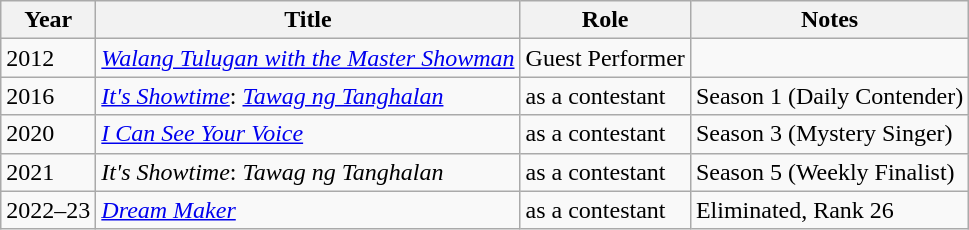<table class="wikitable">
<tr>
<th>Year</th>
<th>Title</th>
<th>Role</th>
<th>Notes</th>
</tr>
<tr>
<td>2012</td>
<td><em><a href='#'>Walang Tulugan with the Master Showman</a></em></td>
<td>Guest Performer</td>
<td></td>
</tr>
<tr>
<td>2016</td>
<td><em><a href='#'>It's Showtime</a></em>: <em><a href='#'>Tawag ng Tanghalan</a></em></td>
<td>as a contestant</td>
<td>Season 1 (Daily Contender)</td>
</tr>
<tr>
<td>2020</td>
<td><em><a href='#'>I Can See Your Voice</a></em></td>
<td>as a contestant</td>
<td>Season 3 (Mystery Singer)</td>
</tr>
<tr>
<td>2021</td>
<td><em>It's Showtime</em>: <em>Tawag ng Tanghalan</em></td>
<td>as a contestant</td>
<td>Season 5 (Weekly Finalist)</td>
</tr>
<tr>
<td>2022–23</td>
<td><em><a href='#'>Dream Maker</a></em></td>
<td>as a contestant</td>
<td>Eliminated, Rank 26</td>
</tr>
</table>
